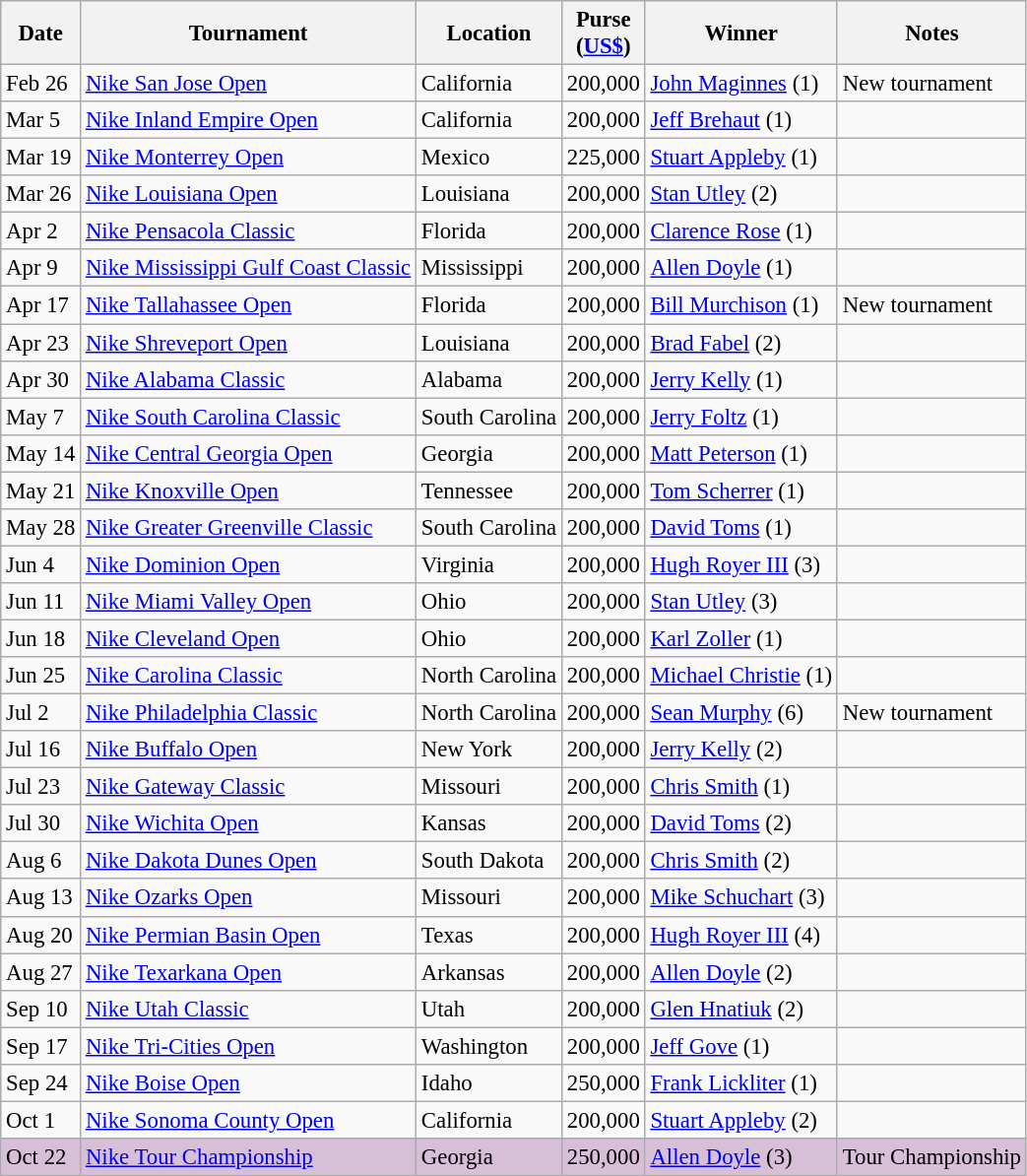<table class="wikitable" style="font-size:95%">
<tr>
<th>Date</th>
<th>Tournament</th>
<th>Location</th>
<th>Purse<br>(<a href='#'>US$</a>)</th>
<th>Winner</th>
<th>Notes</th>
</tr>
<tr>
<td>Feb 26</td>
<td><a href='#'>Nike San Jose Open</a></td>
<td>California</td>
<td align=right>200,000</td>
<td> <a href='#'>John Maginnes</a> (1)</td>
<td>New tournament</td>
</tr>
<tr>
<td>Mar 5</td>
<td><a href='#'>Nike Inland Empire Open</a></td>
<td>California</td>
<td align=right>200,000</td>
<td> <a href='#'>Jeff Brehaut</a> (1)</td>
<td></td>
</tr>
<tr>
<td>Mar 19</td>
<td><a href='#'>Nike Monterrey Open</a></td>
<td>Mexico</td>
<td align=right>225,000</td>
<td> <a href='#'>Stuart Appleby</a> (1)</td>
<td></td>
</tr>
<tr>
<td>Mar 26</td>
<td><a href='#'>Nike Louisiana Open</a></td>
<td>Louisiana</td>
<td align=right>200,000</td>
<td> <a href='#'>Stan Utley</a> (2)</td>
<td></td>
</tr>
<tr>
<td>Apr 2</td>
<td><a href='#'>Nike Pensacola Classic</a></td>
<td>Florida</td>
<td align=right>200,000</td>
<td> <a href='#'>Clarence Rose</a> (1)</td>
<td></td>
</tr>
<tr>
<td>Apr 9</td>
<td><a href='#'>Nike Mississippi Gulf Coast Classic</a></td>
<td>Mississippi</td>
<td align=right>200,000</td>
<td> <a href='#'>Allen Doyle</a> (1)</td>
<td></td>
</tr>
<tr>
<td>Apr 17</td>
<td><a href='#'>Nike Tallahassee Open</a></td>
<td>Florida</td>
<td align=right>200,000</td>
<td> <a href='#'>Bill Murchison</a> (1)</td>
<td>New tournament</td>
</tr>
<tr>
<td>Apr 23</td>
<td><a href='#'>Nike Shreveport Open</a></td>
<td>Louisiana</td>
<td align=right>200,000</td>
<td> <a href='#'>Brad Fabel</a> (2)</td>
<td></td>
</tr>
<tr>
<td>Apr 30</td>
<td><a href='#'>Nike Alabama Classic</a></td>
<td>Alabama</td>
<td align=right>200,000</td>
<td> <a href='#'>Jerry Kelly</a> (1)</td>
<td></td>
</tr>
<tr>
<td>May 7</td>
<td><a href='#'>Nike South Carolina Classic</a></td>
<td>South Carolina</td>
<td align=right>200,000</td>
<td> <a href='#'>Jerry Foltz</a> (1)</td>
<td></td>
</tr>
<tr>
<td>May 14</td>
<td><a href='#'>Nike Central Georgia Open</a></td>
<td>Georgia</td>
<td align=right>200,000</td>
<td> <a href='#'>Matt Peterson</a> (1)</td>
<td></td>
</tr>
<tr>
<td>May 21</td>
<td><a href='#'>Nike Knoxville Open</a></td>
<td>Tennessee</td>
<td align=right>200,000</td>
<td> <a href='#'>Tom Scherrer</a> (1)</td>
<td></td>
</tr>
<tr>
<td>May 28</td>
<td><a href='#'>Nike Greater Greenville Classic</a></td>
<td>South Carolina</td>
<td align=right>200,000</td>
<td> <a href='#'>David Toms</a> (1)</td>
<td></td>
</tr>
<tr>
<td>Jun 4</td>
<td><a href='#'>Nike Dominion Open</a></td>
<td>Virginia</td>
<td align=right>200,000</td>
<td> <a href='#'>Hugh Royer III</a> (3)</td>
<td></td>
</tr>
<tr>
<td>Jun 11</td>
<td><a href='#'>Nike Miami Valley Open</a></td>
<td>Ohio</td>
<td align=right>200,000</td>
<td> <a href='#'>Stan Utley</a> (3)</td>
<td></td>
</tr>
<tr>
<td>Jun 18</td>
<td><a href='#'>Nike Cleveland Open</a></td>
<td>Ohio</td>
<td align=right>200,000</td>
<td> <a href='#'>Karl Zoller</a> (1)</td>
<td></td>
</tr>
<tr>
<td>Jun 25</td>
<td><a href='#'>Nike Carolina Classic</a></td>
<td>North Carolina</td>
<td align=right>200,000</td>
<td> <a href='#'>Michael Christie</a> (1)</td>
<td></td>
</tr>
<tr>
<td>Jul 2</td>
<td><a href='#'>Nike Philadelphia Classic</a></td>
<td>North Carolina</td>
<td align=right>200,000</td>
<td> <a href='#'>Sean Murphy</a> (6)</td>
<td>New tournament</td>
</tr>
<tr>
<td>Jul 16</td>
<td><a href='#'>Nike Buffalo Open</a></td>
<td>New York</td>
<td align=right>200,000</td>
<td> <a href='#'>Jerry Kelly</a> (2)</td>
<td></td>
</tr>
<tr>
<td>Jul 23</td>
<td><a href='#'>Nike Gateway Classic</a></td>
<td>Missouri</td>
<td align=right>200,000</td>
<td> <a href='#'>Chris Smith</a> (1)</td>
<td></td>
</tr>
<tr>
<td>Jul 30</td>
<td><a href='#'>Nike Wichita Open</a></td>
<td>Kansas</td>
<td align=right>200,000</td>
<td> <a href='#'>David Toms</a> (2)</td>
<td></td>
</tr>
<tr>
<td>Aug 6</td>
<td><a href='#'>Nike Dakota Dunes Open</a></td>
<td>South Dakota</td>
<td align=right>200,000</td>
<td> <a href='#'>Chris Smith</a> (2)</td>
<td></td>
</tr>
<tr>
<td>Aug 13</td>
<td><a href='#'>Nike Ozarks Open</a></td>
<td>Missouri</td>
<td align=right>200,000</td>
<td> <a href='#'>Mike Schuchart</a> (3)</td>
<td></td>
</tr>
<tr>
<td>Aug 20</td>
<td><a href='#'>Nike Permian Basin Open</a></td>
<td>Texas</td>
<td align=right>200,000</td>
<td> <a href='#'>Hugh Royer III</a> (4)</td>
<td></td>
</tr>
<tr>
<td>Aug 27</td>
<td><a href='#'>Nike Texarkana Open</a></td>
<td>Arkansas</td>
<td align=right>200,000</td>
<td> <a href='#'>Allen Doyle</a> (2)</td>
<td></td>
</tr>
<tr>
<td>Sep 10</td>
<td><a href='#'>Nike Utah Classic</a></td>
<td>Utah</td>
<td align=right>200,000</td>
<td> <a href='#'>Glen Hnatiuk</a> (2)</td>
<td></td>
</tr>
<tr>
<td>Sep 17</td>
<td><a href='#'>Nike Tri-Cities Open</a></td>
<td>Washington</td>
<td align=right>200,000</td>
<td> <a href='#'>Jeff Gove</a> (1)</td>
<td></td>
</tr>
<tr>
<td>Sep 24</td>
<td><a href='#'>Nike Boise Open</a></td>
<td>Idaho</td>
<td align=right>250,000</td>
<td> <a href='#'>Frank Lickliter</a> (1)</td>
<td></td>
</tr>
<tr>
<td>Oct 1</td>
<td><a href='#'>Nike Sonoma County Open</a></td>
<td>California</td>
<td align=right>200,000</td>
<td> <a href='#'>Stuart Appleby</a> (2)</td>
<td></td>
</tr>
<tr style="background:thistle;">
<td>Oct 22</td>
<td><a href='#'>Nike Tour Championship</a></td>
<td>Georgia</td>
<td align=right>250,000</td>
<td> <a href='#'>Allen Doyle</a> (3)</td>
<td>Tour Championship</td>
</tr>
</table>
